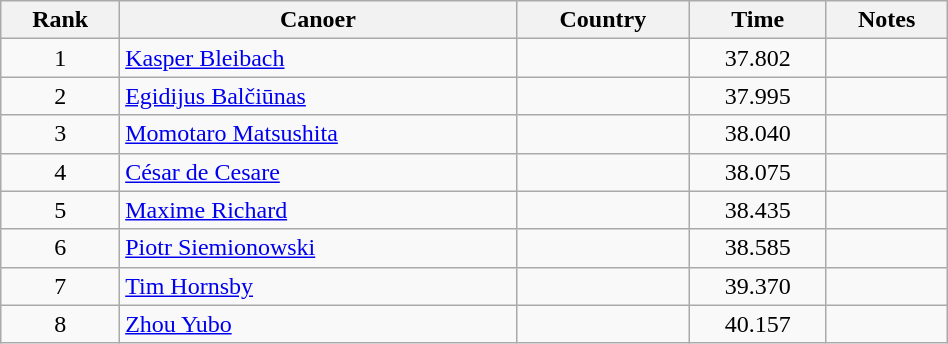<table class="wikitable" width=50% style="text-align:center;">
<tr>
<th>Rank</th>
<th>Canoer</th>
<th>Country</th>
<th>Time</th>
<th>Notes</th>
</tr>
<tr>
<td>1</td>
<td align="left"><a href='#'>Kasper Bleibach</a></td>
<td align="left"></td>
<td>37.802</td>
<td></td>
</tr>
<tr>
<td>2</td>
<td align="left"><a href='#'>Egidijus Balčiūnas</a></td>
<td align="left"></td>
<td>37.995</td>
<td></td>
</tr>
<tr>
<td>3</td>
<td align="left"><a href='#'>Momotaro Matsushita</a></td>
<td align="left"></td>
<td>38.040</td>
<td></td>
</tr>
<tr>
<td>4</td>
<td align="left"><a href='#'>César de Cesare</a></td>
<td align="left"></td>
<td>38.075</td>
<td></td>
</tr>
<tr>
<td>5</td>
<td align="left"><a href='#'>Maxime Richard</a></td>
<td align="left"></td>
<td>38.435</td>
<td></td>
</tr>
<tr>
<td>6</td>
<td align="left"><a href='#'>Piotr Siemionowski</a></td>
<td align="left"></td>
<td>38.585</td>
<td></td>
</tr>
<tr>
<td>7</td>
<td align="left"><a href='#'>Tim Hornsby</a></td>
<td align="left"></td>
<td>39.370</td>
<td></td>
</tr>
<tr>
<td>8</td>
<td align="left"><a href='#'>Zhou Yubo</a></td>
<td align="left"></td>
<td>40.157</td>
<td></td>
</tr>
</table>
